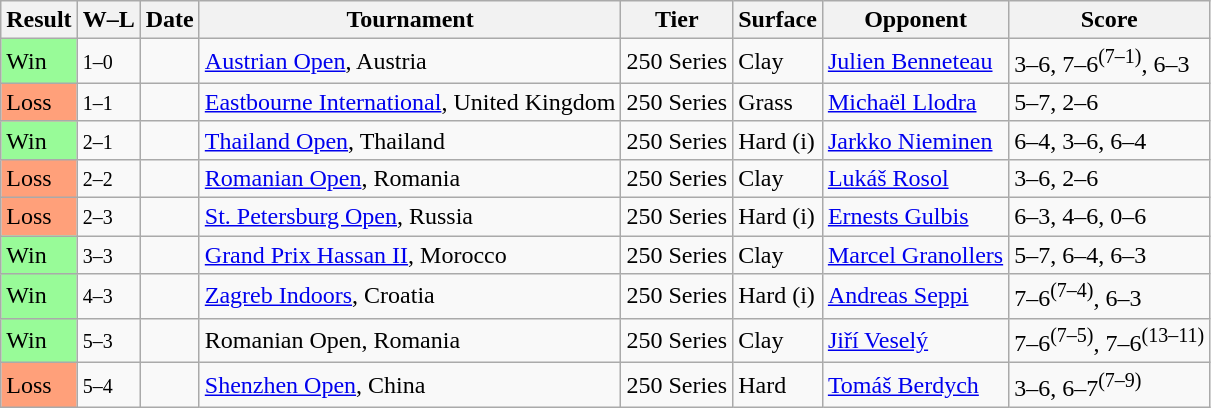<table class="sortable wikitable">
<tr>
<th>Result</th>
<th class="unsortable">W–L</th>
<th>Date</th>
<th>Tournament</th>
<th>Tier</th>
<th>Surface</th>
<th>Opponent</th>
<th class="unsortable">Score</th>
</tr>
<tr>
<td bgcolor=98FB98>Win</td>
<td><small>1–0</small></td>
<td><a href='#'></a></td>
<td><a href='#'>Austrian Open</a>, Austria</td>
<td>250 Series</td>
<td>Clay</td>
<td> <a href='#'>Julien Benneteau</a></td>
<td>3–6, 7–6<sup>(7–1)</sup>, 6–3</td>
</tr>
<tr>
<td bgcolor=FFA07A>Loss</td>
<td><small>1–1</small></td>
<td><a href='#'></a></td>
<td><a href='#'>Eastbourne International</a>, United Kingdom</td>
<td>250 Series</td>
<td>Grass</td>
<td> <a href='#'>Michaël Llodra</a></td>
<td>5–7, 2–6</td>
</tr>
<tr>
<td bgcolor=98FB98>Win</td>
<td><small>2–1</small></td>
<td><a href='#'></a></td>
<td><a href='#'>Thailand Open</a>, Thailand</td>
<td>250 Series</td>
<td>Hard (i)</td>
<td> <a href='#'>Jarkko Nieminen</a></td>
<td>6–4, 3–6, 6–4</td>
</tr>
<tr>
<td bgcolor=FFA07A>Loss</td>
<td><small>2–2</small></td>
<td><a href='#'></a></td>
<td><a href='#'>Romanian Open</a>, Romania</td>
<td>250 Series</td>
<td>Clay</td>
<td> <a href='#'>Lukáš Rosol</a></td>
<td>3–6, 2–6</td>
</tr>
<tr>
<td bgcolor=FFA07A>Loss</td>
<td><small>2–3</small></td>
<td><a href='#'></a></td>
<td><a href='#'>St. Petersburg Open</a>, Russia</td>
<td>250 Series</td>
<td>Hard (i)</td>
<td> <a href='#'>Ernests Gulbis</a></td>
<td>6–3, 4–6, 0–6</td>
</tr>
<tr>
<td bgcolor=98FB98>Win</td>
<td><small>3–3</small></td>
<td><a href='#'></a></td>
<td><a href='#'>Grand Prix Hassan II</a>, Morocco</td>
<td>250 Series</td>
<td>Clay</td>
<td> <a href='#'>Marcel Granollers</a></td>
<td>5–7, 6–4, 6–3</td>
</tr>
<tr>
<td bgcolor=98FB98>Win</td>
<td><small>4–3</small></td>
<td><a href='#'></a></td>
<td><a href='#'>Zagreb Indoors</a>, Croatia</td>
<td>250 Series</td>
<td>Hard (i)</td>
<td> <a href='#'>Andreas Seppi</a></td>
<td>7–6<sup>(7–4)</sup>, 6–3</td>
</tr>
<tr>
<td bgcolor=98FB98>Win</td>
<td><small>5–3</small></td>
<td><a href='#'></a></td>
<td>Romanian Open, Romania</td>
<td>250 Series</td>
<td>Clay</td>
<td> <a href='#'>Jiří Veselý</a></td>
<td>7–6<sup>(7–5)</sup>, 7–6<sup>(13–11)</sup></td>
</tr>
<tr>
<td bgcolor=FFA07A>Loss</td>
<td><small>5–4</small></td>
<td><a href='#'></a></td>
<td><a href='#'>Shenzhen Open</a>, China</td>
<td>250 Series</td>
<td>Hard</td>
<td> <a href='#'>Tomáš Berdych</a></td>
<td>3–6, 6–7<sup>(7–9)</sup></td>
</tr>
</table>
